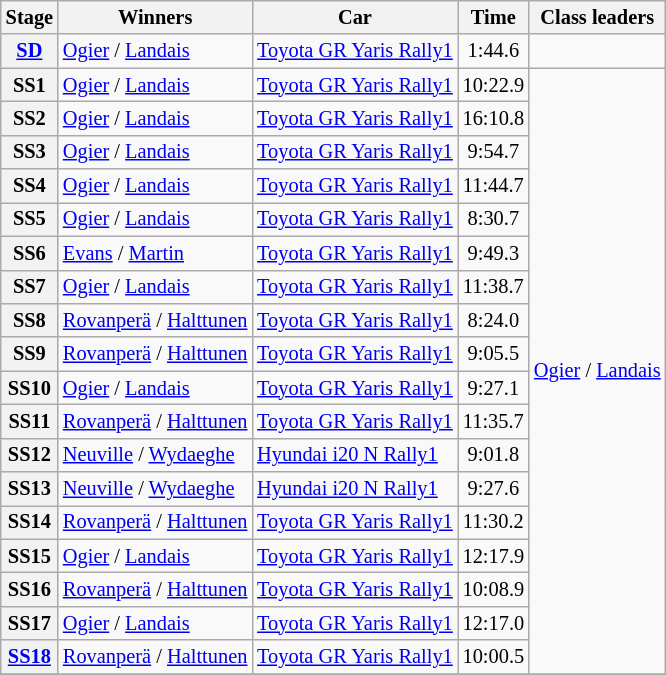<table class="wikitable" style="font-size:85%">
<tr>
<th>Stage</th>
<th>Winners</th>
<th>Car</th>
<th>Time</th>
<th>Class leaders</th>
</tr>
<tr>
<th><a href='#'>SD</a></th>
<td><a href='#'>Ogier</a> / <a href='#'>Landais</a></td>
<td><a href='#'>Toyota GR Yaris Rally1</a></td>
<td align="center">1:44.6</td>
<td></td>
</tr>
<tr>
<th>SS1</th>
<td><a href='#'>Ogier</a> / <a href='#'>Landais</a></td>
<td><a href='#'>Toyota GR Yaris Rally1</a></td>
<td align="center">10:22.9</td>
<td rowspan="18"><a href='#'>Ogier</a> / <a href='#'>Landais</a></td>
</tr>
<tr>
<th>SS2</th>
<td><a href='#'>Ogier</a> / <a href='#'>Landais</a></td>
<td><a href='#'>Toyota GR Yaris Rally1</a></td>
<td align="center">16:10.8</td>
</tr>
<tr>
<th>SS3</th>
<td><a href='#'>Ogier</a> / <a href='#'>Landais</a></td>
<td><a href='#'>Toyota GR Yaris Rally1</a></td>
<td align="center">9:54.7</td>
</tr>
<tr>
<th>SS4</th>
<td><a href='#'>Ogier</a> / <a href='#'>Landais</a></td>
<td><a href='#'>Toyota GR Yaris Rally1</a></td>
<td align="center">11:44.7</td>
</tr>
<tr>
<th>SS5</th>
<td><a href='#'>Ogier</a> / <a href='#'>Landais</a></td>
<td><a href='#'>Toyota GR Yaris Rally1</a></td>
<td align="center">8:30.7</td>
</tr>
<tr>
<th>SS6</th>
<td><a href='#'>Evans</a> / <a href='#'>Martin</a></td>
<td><a href='#'>Toyota GR Yaris Rally1</a></td>
<td align="center">9:49.3</td>
</tr>
<tr>
<th>SS7</th>
<td><a href='#'>Ogier</a> / <a href='#'>Landais</a></td>
<td><a href='#'>Toyota GR Yaris Rally1</a></td>
<td align="center">11:38.7</td>
</tr>
<tr>
<th>SS8</th>
<td><a href='#'>Rovanperä</a> / <a href='#'>Halttunen</a></td>
<td><a href='#'>Toyota GR Yaris Rally1</a></td>
<td align="center">8:24.0</td>
</tr>
<tr>
<th>SS9</th>
<td><a href='#'>Rovanperä</a> / <a href='#'>Halttunen</a></td>
<td><a href='#'>Toyota GR Yaris Rally1</a></td>
<td align="center">9:05.5</td>
</tr>
<tr>
<th>SS10</th>
<td><a href='#'>Ogier</a> / <a href='#'>Landais</a></td>
<td><a href='#'>Toyota GR Yaris Rally1</a></td>
<td align="center">9:27.1</td>
</tr>
<tr>
<th>SS11</th>
<td><a href='#'>Rovanperä</a> / <a href='#'>Halttunen</a></td>
<td><a href='#'>Toyota GR Yaris Rally1</a></td>
<td align="center">11:35.7</td>
</tr>
<tr>
<th>SS12</th>
<td><a href='#'>Neuville</a> / <a href='#'>Wydaeghe</a></td>
<td><a href='#'>Hyundai i20 N Rally1</a></td>
<td align="center">9:01.8</td>
</tr>
<tr>
<th>SS13</th>
<td><a href='#'>Neuville</a> / <a href='#'>Wydaeghe</a></td>
<td><a href='#'>Hyundai i20 N Rally1</a></td>
<td align="center">9:27.6</td>
</tr>
<tr>
<th>SS14</th>
<td><a href='#'>Rovanperä</a> / <a href='#'>Halttunen</a></td>
<td><a href='#'>Toyota GR Yaris Rally1</a></td>
<td align="center">11:30.2</td>
</tr>
<tr>
<th>SS15</th>
<td><a href='#'>Ogier</a> / <a href='#'>Landais</a></td>
<td><a href='#'>Toyota GR Yaris Rally1</a></td>
<td align="center">12:17.9</td>
</tr>
<tr>
<th>SS16</th>
<td><a href='#'>Rovanperä</a> / <a href='#'>Halttunen</a></td>
<td><a href='#'>Toyota GR Yaris Rally1</a></td>
<td align="center">10:08.9</td>
</tr>
<tr>
<th>SS17</th>
<td><a href='#'>Ogier</a> / <a href='#'>Landais</a></td>
<td><a href='#'>Toyota GR Yaris Rally1</a></td>
<td align="center">12:17.0</td>
</tr>
<tr>
<th><a href='#'>SS18</a></th>
<td><a href='#'>Rovanperä</a> / <a href='#'>Halttunen</a></td>
<td><a href='#'>Toyota GR Yaris Rally1</a></td>
<td align="center">10:00.5</td>
</tr>
<tr>
</tr>
</table>
